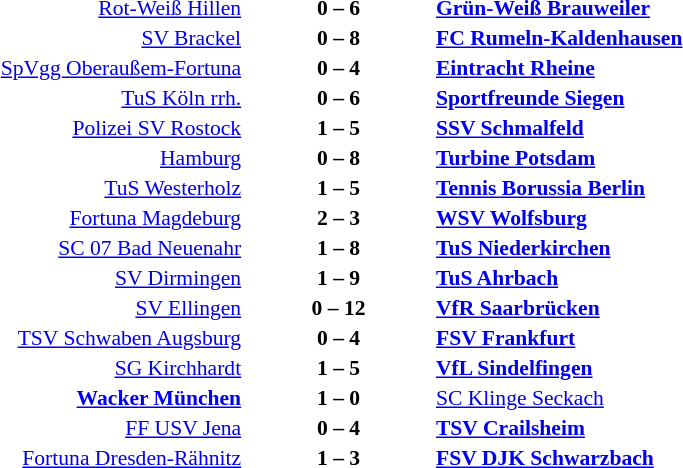<table width=100% cellspacing=1>
<tr>
<th width=25%></th>
<th width=10%></th>
<th width=25%></th>
<th></th>
</tr>
<tr style=font-size:90%>
<td align=right><a href='#'>Rot-Weiß Hillen</a></td>
<td align=center><strong>0 – 6</strong></td>
<td><strong><a href='#'>Grün-Weiß Brauweiler</a></strong></td>
</tr>
<tr style=font-size:90%>
<td align=right><a href='#'>SV Brackel</a></td>
<td align=center><strong>0 – 8</strong></td>
<td><strong><a href='#'>FC Rumeln-Kaldenhausen</a></strong></td>
</tr>
<tr style=font-size:90%>
<td align=right><a href='#'>SpVgg Oberaußem-Fortuna</a></td>
<td align=center><strong>0 – 4</strong></td>
<td><strong><a href='#'>Eintracht Rheine</a></strong></td>
</tr>
<tr style=font-size:90%>
<td align=right><a href='#'>TuS Köln rrh.</a></td>
<td align=center><strong>0 – 6</strong></td>
<td><strong><a href='#'>Sportfreunde Siegen</a></strong></td>
</tr>
<tr style=font-size:90%>
<td align=right><a href='#'>Polizei SV Rostock</a></td>
<td align=center><strong>1 – 5</strong></td>
<td><strong><a href='#'>SSV Schmalfeld</a></strong></td>
</tr>
<tr style=font-size:90%>
<td align=right><a href='#'>Hamburg</a></td>
<td align=center><strong>0 – 8</strong></td>
<td><strong><a href='#'>Turbine Potsdam</a></strong></td>
</tr>
<tr style=font-size:90%>
<td align=right><a href='#'>TuS Westerholz</a></td>
<td align=center><strong>1 – 5</strong></td>
<td><strong><a href='#'>Tennis Borussia Berlin</a></strong></td>
</tr>
<tr style=font-size:90%>
<td align=right><a href='#'>Fortuna Magdeburg</a></td>
<td align=center><strong>2 – 3</strong></td>
<td><strong><a href='#'>WSV Wolfsburg</a></strong></td>
</tr>
<tr style=font-size:90%>
<td align=right><a href='#'>SC 07 Bad Neuenahr</a></td>
<td align=center><strong>1 – 8</strong></td>
<td><strong><a href='#'>TuS Niederkirchen</a></strong></td>
</tr>
<tr style=font-size:90%>
<td align=right><a href='#'>SV Dirmingen</a></td>
<td align=center><strong>1 – 9</strong></td>
<td><strong><a href='#'>TuS Ahrbach</a></strong></td>
</tr>
<tr style=font-size:90%>
<td align=right><a href='#'>SV Ellingen</a></td>
<td align=center><strong>0 – 12</strong></td>
<td><strong><a href='#'>VfR Saarbrücken</a></strong></td>
</tr>
<tr style=font-size:90%>
<td align=right><a href='#'>TSV Schwaben Augsburg</a></td>
<td align=center><strong>0 – 4</strong></td>
<td><strong><a href='#'>FSV Frankfurt</a></strong></td>
</tr>
<tr style=font-size:90%>
<td align=right><a href='#'>SG Kirchhardt</a></td>
<td align=center><strong>1 – 5</strong></td>
<td><strong><a href='#'>VfL Sindelfingen</a></strong></td>
</tr>
<tr style=font-size:90%>
<td align=right><strong><a href='#'>Wacker München</a></strong></td>
<td align=center><strong>1 – 0</strong></td>
<td><a href='#'>SC Klinge Seckach</a></td>
</tr>
<tr style=font-size:90%>
<td align=right><a href='#'>FF USV Jena</a></td>
<td align=center><strong>0 – 4</strong></td>
<td><strong><a href='#'>TSV Crailsheim</a></strong></td>
</tr>
<tr style=font-size:90%>
<td align=right><a href='#'>Fortuna Dresden-Rähnitz</a></td>
<td align=center><strong>1 – 3</strong></td>
<td><strong><a href='#'>FSV DJK Schwarzbach</a></strong></td>
</tr>
</table>
